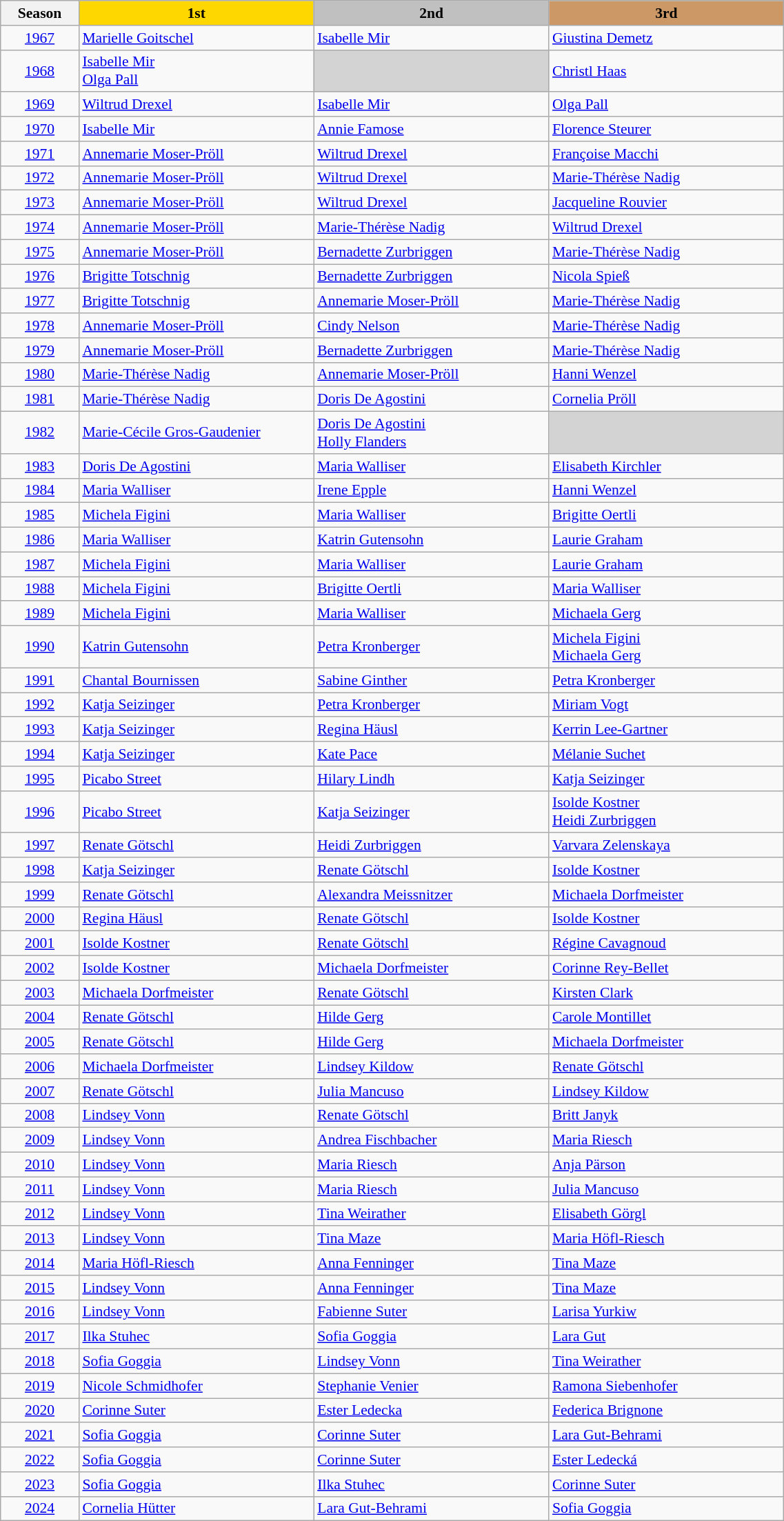<table class="wikitable sortable" width=60% style="font-size:90%; text-align:left;">
<tr>
<th style=width:10%>Season</th>
<th style="background:gold; width:30%">1st</th>
<th style="background:silver; width:30%">2nd</th>
<th style="background:#cc9966; width:30%">3rd</th>
</tr>
<tr>
<td align=center><a href='#'>1967</a></td>
<td> <a href='#'>Marielle Goitschel</a></td>
<td> <a href='#'>Isabelle Mir</a></td>
<td> <a href='#'>Giustina Demetz</a></td>
</tr>
<tr>
<td align=center><a href='#'>1968</a></td>
<td> <a href='#'>Isabelle Mir</a><br> <a href='#'>Olga Pall</a></td>
<td bgcolor=lightgrey></td>
<td> <a href='#'>Christl Haas</a></td>
</tr>
<tr>
<td align=center><a href='#'>1969</a></td>
<td> <a href='#'>Wiltrud Drexel</a></td>
<td> <a href='#'>Isabelle Mir</a></td>
<td> <a href='#'>Olga Pall</a></td>
</tr>
<tr>
<td align=center><a href='#'>1970</a></td>
<td> <a href='#'>Isabelle Mir</a></td>
<td> <a href='#'>Annie Famose</a></td>
<td> <a href='#'>Florence Steurer</a></td>
</tr>
<tr>
<td align=center><a href='#'>1971</a></td>
<td> <a href='#'>Annemarie Moser-Pröll</a></td>
<td> <a href='#'>Wiltrud Drexel</a></td>
<td> <a href='#'>Françoise Macchi</a></td>
</tr>
<tr>
<td align=center><a href='#'>1972</a></td>
<td> <a href='#'>Annemarie Moser-Pröll</a></td>
<td> <a href='#'>Wiltrud Drexel</a></td>
<td> <a href='#'>Marie-Thérèse Nadig</a></td>
</tr>
<tr>
<td align=center><a href='#'>1973</a></td>
<td> <a href='#'>Annemarie Moser-Pröll</a></td>
<td> <a href='#'>Wiltrud Drexel</a></td>
<td> <a href='#'>Jacqueline Rouvier</a></td>
</tr>
<tr>
<td align=center><a href='#'>1974</a></td>
<td> <a href='#'>Annemarie Moser-Pröll</a></td>
<td> <a href='#'>Marie-Thérèse Nadig</a></td>
<td> <a href='#'>Wiltrud Drexel</a></td>
</tr>
<tr>
<td align=center><a href='#'>1975</a></td>
<td> <a href='#'>Annemarie Moser-Pröll</a></td>
<td> <a href='#'>Bernadette Zurbriggen</a></td>
<td> <a href='#'>Marie-Thérèse Nadig</a></td>
</tr>
<tr>
<td align=center><a href='#'>1976</a></td>
<td> <a href='#'>Brigitte Totschnig</a></td>
<td> <a href='#'>Bernadette Zurbriggen</a></td>
<td> <a href='#'>Nicola Spieß</a></td>
</tr>
<tr>
<td align=center><a href='#'>1977</a></td>
<td> <a href='#'>Brigitte Totschnig</a></td>
<td> <a href='#'>Annemarie Moser-Pröll</a></td>
<td> <a href='#'>Marie-Thérèse Nadig</a></td>
</tr>
<tr>
<td align=center><a href='#'>1978</a></td>
<td> <a href='#'>Annemarie Moser-Pröll</a></td>
<td> <a href='#'>Cindy Nelson</a></td>
<td> <a href='#'>Marie-Thérèse Nadig</a></td>
</tr>
<tr>
<td align=center><a href='#'>1979</a></td>
<td> <a href='#'>Annemarie Moser-Pröll</a></td>
<td> <a href='#'>Bernadette Zurbriggen</a></td>
<td> <a href='#'>Marie-Thérèse Nadig</a></td>
</tr>
<tr>
<td align=center><a href='#'>1980</a></td>
<td> <a href='#'>Marie-Thérèse Nadig</a></td>
<td> <a href='#'>Annemarie Moser-Pröll</a></td>
<td> <a href='#'>Hanni Wenzel</a></td>
</tr>
<tr>
<td align=center><a href='#'>1981</a></td>
<td> <a href='#'>Marie-Thérèse Nadig</a></td>
<td> <a href='#'>Doris De Agostini</a></td>
<td> <a href='#'>Cornelia Pröll</a></td>
</tr>
<tr>
<td align=center><a href='#'>1982</a></td>
<td> <a href='#'>Marie-Cécile Gros-Gaudenier</a></td>
<td> <a href='#'>Doris De Agostini</a><br> <a href='#'>Holly Flanders</a></td>
<td bgcolor=lightgrey></td>
</tr>
<tr>
<td align=center><a href='#'>1983</a></td>
<td> <a href='#'>Doris De Agostini</a></td>
<td> <a href='#'>Maria Walliser</a></td>
<td> <a href='#'>Elisabeth Kirchler</a></td>
</tr>
<tr>
<td align=center><a href='#'>1984</a></td>
<td> <a href='#'>Maria Walliser</a></td>
<td> <a href='#'>Irene Epple</a></td>
<td> <a href='#'>Hanni Wenzel</a></td>
</tr>
<tr>
<td align=center><a href='#'>1985</a></td>
<td> <a href='#'>Michela Figini</a></td>
<td> <a href='#'>Maria Walliser</a></td>
<td> <a href='#'>Brigitte Oertli</a></td>
</tr>
<tr>
<td align=center><a href='#'>1986</a></td>
<td> <a href='#'>Maria Walliser</a></td>
<td> <a href='#'>Katrin Gutensohn</a></td>
<td> <a href='#'>Laurie Graham</a></td>
</tr>
<tr>
<td align=center><a href='#'>1987</a></td>
<td> <a href='#'>Michela Figini</a></td>
<td> <a href='#'>Maria Walliser</a></td>
<td> <a href='#'>Laurie Graham</a></td>
</tr>
<tr>
<td align=center><a href='#'>1988</a></td>
<td> <a href='#'>Michela Figini</a></td>
<td> <a href='#'>Brigitte Oertli</a></td>
<td> <a href='#'>Maria Walliser</a></td>
</tr>
<tr>
<td align=center><a href='#'>1989</a></td>
<td> <a href='#'>Michela Figini</a></td>
<td> <a href='#'>Maria Walliser</a></td>
<td> <a href='#'>Michaela Gerg</a></td>
</tr>
<tr>
<td align=center><a href='#'>1990</a></td>
<td> <a href='#'>Katrin Gutensohn</a></td>
<td> <a href='#'>Petra Kronberger</a></td>
<td> <a href='#'>Michela Figini</a><br> <a href='#'>Michaela Gerg</a></td>
</tr>
<tr>
<td align=center><a href='#'>1991</a></td>
<td> <a href='#'>Chantal Bournissen</a></td>
<td> <a href='#'>Sabine Ginther</a></td>
<td> <a href='#'>Petra Kronberger</a></td>
</tr>
<tr>
<td align=center><a href='#'>1992</a></td>
<td> <a href='#'>Katja Seizinger</a></td>
<td> <a href='#'>Petra Kronberger</a></td>
<td> <a href='#'>Miriam Vogt</a></td>
</tr>
<tr>
<td align=center><a href='#'>1993</a></td>
<td> <a href='#'>Katja Seizinger</a></td>
<td> <a href='#'>Regina Häusl</a></td>
<td> <a href='#'>Kerrin Lee-Gartner</a></td>
</tr>
<tr>
<td align=center><a href='#'>1994</a></td>
<td> <a href='#'>Katja Seizinger</a></td>
<td> <a href='#'>Kate Pace</a></td>
<td> <a href='#'>Mélanie Suchet</a></td>
</tr>
<tr>
<td align=center><a href='#'>1995</a></td>
<td> <a href='#'>Picabo Street</a></td>
<td> <a href='#'>Hilary Lindh</a></td>
<td> <a href='#'>Katja Seizinger</a></td>
</tr>
<tr>
<td align=center><a href='#'>1996</a></td>
<td> <a href='#'>Picabo Street</a></td>
<td> <a href='#'>Katja Seizinger</a></td>
<td> <a href='#'>Isolde Kostner</a><br> <a href='#'>Heidi Zurbriggen</a></td>
</tr>
<tr>
<td align=center><a href='#'>1997</a></td>
<td> <a href='#'>Renate Götschl</a></td>
<td> <a href='#'>Heidi Zurbriggen</a></td>
<td> <a href='#'>Varvara Zelenskaya</a></td>
</tr>
<tr>
<td align=center><a href='#'>1998</a></td>
<td> <a href='#'>Katja Seizinger</a></td>
<td> <a href='#'>Renate Götschl</a></td>
<td> <a href='#'>Isolde Kostner</a></td>
</tr>
<tr>
<td align=center><a href='#'>1999</a></td>
<td> <a href='#'>Renate Götschl</a></td>
<td> <a href='#'>Alexandra Meissnitzer</a></td>
<td> <a href='#'>Michaela Dorfmeister</a></td>
</tr>
<tr>
<td align=center><a href='#'>2000</a></td>
<td> <a href='#'>Regina Häusl</a></td>
<td> <a href='#'>Renate Götschl</a></td>
<td> <a href='#'>Isolde Kostner</a></td>
</tr>
<tr>
<td align=center><a href='#'>2001</a></td>
<td> <a href='#'>Isolde Kostner</a></td>
<td> <a href='#'>Renate Götschl</a></td>
<td> <a href='#'>Régine Cavagnoud</a></td>
</tr>
<tr>
<td align=center><a href='#'>2002</a></td>
<td> <a href='#'>Isolde Kostner</a></td>
<td> <a href='#'>Michaela Dorfmeister</a></td>
<td> <a href='#'>Corinne Rey-Bellet</a></td>
</tr>
<tr>
<td align=center><a href='#'>2003</a></td>
<td> <a href='#'>Michaela Dorfmeister</a></td>
<td> <a href='#'>Renate Götschl</a></td>
<td> <a href='#'>Kirsten Clark</a></td>
</tr>
<tr>
<td align=center><a href='#'>2004</a></td>
<td> <a href='#'>Renate Götschl</a></td>
<td> <a href='#'>Hilde Gerg</a></td>
<td> <a href='#'>Carole Montillet</a></td>
</tr>
<tr>
<td align=center><a href='#'>2005</a></td>
<td> <a href='#'>Renate Götschl</a></td>
<td> <a href='#'>Hilde Gerg</a></td>
<td> <a href='#'>Michaela Dorfmeister</a></td>
</tr>
<tr>
<td align=center><a href='#'>2006</a></td>
<td> <a href='#'>Michaela Dorfmeister</a></td>
<td> <a href='#'>Lindsey Kildow</a></td>
<td> <a href='#'>Renate Götschl</a></td>
</tr>
<tr>
<td align=center><a href='#'>2007</a></td>
<td> <a href='#'>Renate Götschl</a></td>
<td> <a href='#'>Julia Mancuso</a></td>
<td> <a href='#'>Lindsey Kildow</a></td>
</tr>
<tr>
<td align=center><a href='#'>2008</a></td>
<td> <a href='#'>Lindsey Vonn</a></td>
<td> <a href='#'>Renate Götschl</a></td>
<td> <a href='#'>Britt Janyk</a></td>
</tr>
<tr>
<td align=center><a href='#'>2009</a></td>
<td> <a href='#'>Lindsey Vonn</a></td>
<td> <a href='#'>Andrea Fischbacher</a></td>
<td> <a href='#'>Maria Riesch</a></td>
</tr>
<tr>
<td align=center><a href='#'>2010</a></td>
<td> <a href='#'>Lindsey Vonn</a></td>
<td> <a href='#'>Maria Riesch</a></td>
<td> <a href='#'>Anja Pärson</a></td>
</tr>
<tr>
<td align=center><a href='#'>2011</a></td>
<td> <a href='#'>Lindsey Vonn</a></td>
<td> <a href='#'>Maria Riesch</a></td>
<td> <a href='#'>Julia Mancuso</a></td>
</tr>
<tr>
<td align=center><a href='#'>2012</a></td>
<td> <a href='#'>Lindsey Vonn</a></td>
<td> <a href='#'>Tina Weirather</a></td>
<td> <a href='#'>Elisabeth Görgl</a></td>
</tr>
<tr>
<td align=center><a href='#'>2013</a></td>
<td> <a href='#'>Lindsey Vonn</a></td>
<td> <a href='#'>Tina Maze</a></td>
<td> <a href='#'>Maria Höfl-Riesch</a></td>
</tr>
<tr>
<td align=center><a href='#'>2014</a></td>
<td> <a href='#'>Maria Höfl-Riesch</a></td>
<td> <a href='#'>Anna Fenninger</a></td>
<td> <a href='#'>Tina Maze</a></td>
</tr>
<tr>
<td align=center><a href='#'>2015</a></td>
<td> <a href='#'>Lindsey Vonn</a></td>
<td> <a href='#'>Anna Fenninger</a></td>
<td> <a href='#'>Tina Maze</a></td>
</tr>
<tr>
<td align=center><a href='#'>2016</a></td>
<td> <a href='#'>Lindsey Vonn</a></td>
<td> <a href='#'>Fabienne Suter</a></td>
<td> <a href='#'>Larisa Yurkiw</a></td>
</tr>
<tr>
<td align=center><a href='#'>2017</a></td>
<td> <a href='#'>Ilka Stuhec</a></td>
<td> <a href='#'>Sofia Goggia</a></td>
<td> <a href='#'>Lara Gut</a></td>
</tr>
<tr>
<td align=center><a href='#'>2018</a></td>
<td> <a href='#'>Sofia Goggia</a></td>
<td> <a href='#'>Lindsey Vonn</a></td>
<td> <a href='#'>Tina Weirather</a></td>
</tr>
<tr>
<td align=center><a href='#'>2019</a></td>
<td> <a href='#'>Nicole Schmidhofer</a></td>
<td> <a href='#'>Stephanie Venier</a></td>
<td> <a href='#'>Ramona Siebenhofer</a></td>
</tr>
<tr>
<td align=center><a href='#'>2020</a></td>
<td> <a href='#'>Corinne Suter</a></td>
<td> <a href='#'>Ester Ledecka</a></td>
<td> <a href='#'>Federica Brignone</a></td>
</tr>
<tr>
<td align=center><a href='#'>2021</a></td>
<td> <a href='#'>Sofia Goggia</a></td>
<td> <a href='#'>Corinne Suter</a></td>
<td> <a href='#'>Lara Gut-Behrami</a></td>
</tr>
<tr>
<td align=center><a href='#'>2022</a></td>
<td> <a href='#'>Sofia Goggia</a></td>
<td> <a href='#'>Corinne Suter</a></td>
<td> <a href='#'>Ester Ledecká</a></td>
</tr>
<tr>
<td align=center><a href='#'>2023</a></td>
<td> <a href='#'>Sofia Goggia</a></td>
<td> <a href='#'>Ilka Stuhec</a></td>
<td> <a href='#'>Corinne Suter</a></td>
</tr>
<tr>
<td align=center><a href='#'>2024</a></td>
<td> <a href='#'>Cornelia Hütter</a></td>
<td> <a href='#'>Lara Gut-Behrami</a></td>
<td> <a href='#'>Sofia Goggia</a></td>
</tr>
</table>
